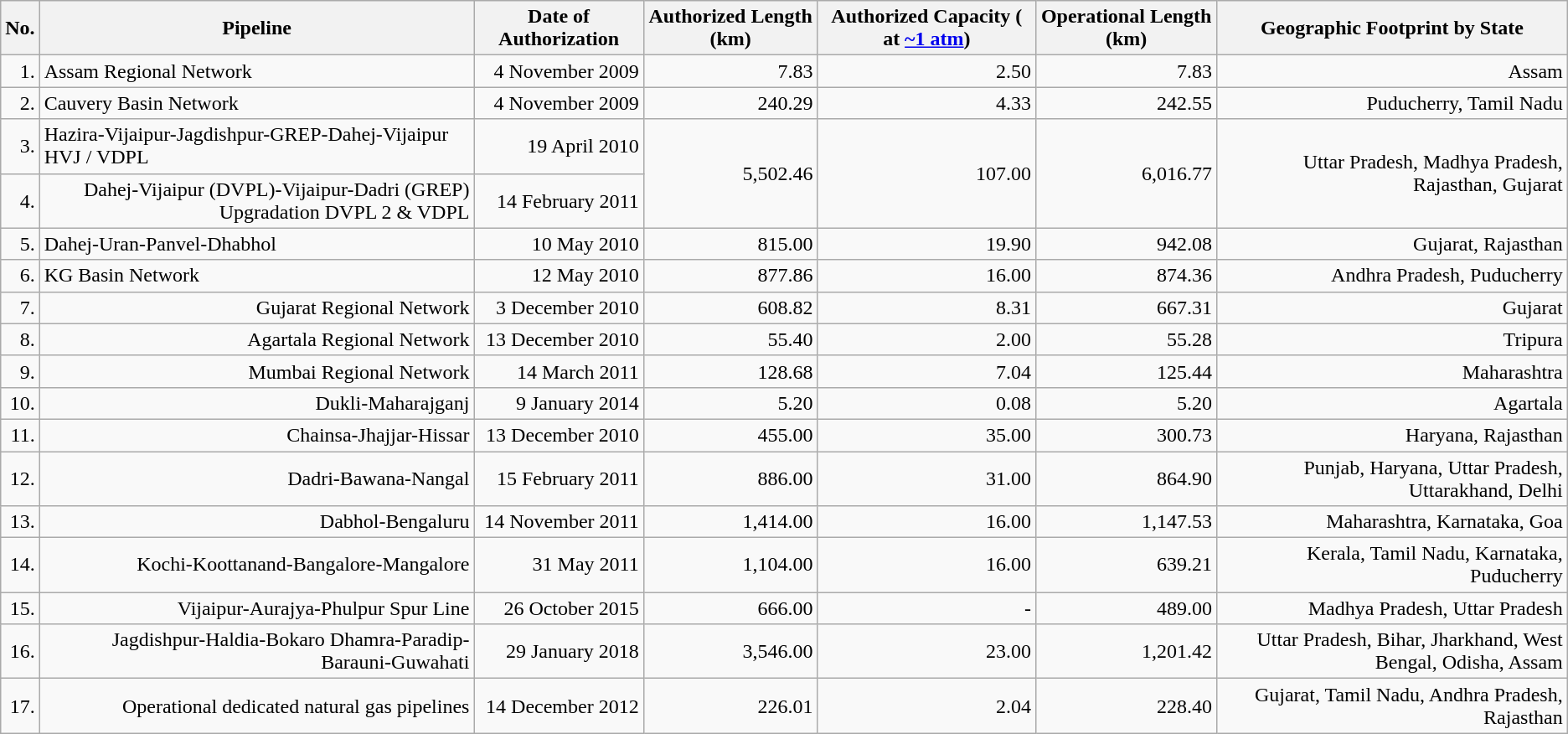<table class="wikitable" style="text-align:right; mw-collapsible">
<tr>
<th>No.</th>
<th>Pipeline</th>
<th>Date of Authorization</th>
<th>Authorized Length (km)</th>
<th>Authorized Capacity ( at <a href='#'>~1 atm</a>)</th>
<th>Operational Length (km)</th>
<th>Geographic Footprint by State</th>
</tr>
<tr>
<td>1.</td>
<td style="text-align:left; ">Assam Regional Network</td>
<td>4 November 2009</td>
<td>7.83</td>
<td>2.50</td>
<td>7.83</td>
<td>Assam</td>
</tr>
<tr>
<td>2.</td>
<td style="text-align:left; ">Cauvery Basin Network</td>
<td>4 November 2009</td>
<td>240.29</td>
<td>4.33</td>
<td>242.55</td>
<td>Puducherry, Tamil Nadu</td>
</tr>
<tr>
<td>3.</td>
<td style="text-align:left; ">Hazira-Vijaipur-Jagdishpur-GREP-Dahej-Vijaipur HVJ / VDPL</td>
<td>19 April 2010</td>
<td rowspan="2">5,502.46</td>
<td rowspan="2">107.00</td>
<td rowspan="2">6,016.77</td>
<td rowspan="2">Uttar Pradesh, Madhya Pradesh, Rajasthan, Gujarat</td>
</tr>
<tr>
<td>4.</td>
<td>Dahej-Vijaipur (DVPL)-Vijaipur-Dadri (GREP) Upgradation DVPL 2 & VDPL</td>
<td>14 February 2011</td>
</tr>
<tr>
<td>5.</td>
<td style="text-align:left; ">Dahej-Uran-Panvel-Dhabhol</td>
<td>10 May 2010</td>
<td>815.00</td>
<td>19.90</td>
<td>942.08</td>
<td>Gujarat, Rajasthan</td>
</tr>
<tr>
<td>6.</td>
<td style="text-align:left; ">KG Basin Network</td>
<td>12 May 2010</td>
<td>877.86</td>
<td>16.00</td>
<td>874.36</td>
<td>Andhra Pradesh, Puducherry</td>
</tr>
<tr>
<td>7.</td>
<td>Gujarat Regional Network</td>
<td>3 December 2010</td>
<td>608.82</td>
<td>8.31</td>
<td>667.31</td>
<td>Gujarat</td>
</tr>
<tr>
<td>8.</td>
<td>Agartala Regional Network</td>
<td>13 December 2010</td>
<td>55.40</td>
<td>2.00</td>
<td>55.28</td>
<td>Tripura</td>
</tr>
<tr>
<td>9.</td>
<td>Mumbai Regional Network</td>
<td>14 March 2011</td>
<td>128.68</td>
<td>7.04</td>
<td>125.44</td>
<td>Maharashtra</td>
</tr>
<tr>
<td>10.</td>
<td>Dukli-Maharajganj</td>
<td>9 January 2014</td>
<td>5.20</td>
<td>0.08</td>
<td>5.20</td>
<td>Agartala</td>
</tr>
<tr>
<td>11.</td>
<td>Chainsa-Jhajjar-Hissar</td>
<td>13 December 2010</td>
<td>455.00</td>
<td>35.00</td>
<td>300.73</td>
<td>Haryana, Rajasthan</td>
</tr>
<tr>
<td>12.</td>
<td>Dadri-Bawana-Nangal</td>
<td>15 February 2011</td>
<td>886.00</td>
<td>31.00</td>
<td>864.90</td>
<td>Punjab, Haryana, Uttar Pradesh, Uttarakhand, Delhi</td>
</tr>
<tr>
<td>13.</td>
<td>Dabhol-Bengaluru</td>
<td>14 November 2011</td>
<td>1,414.00</td>
<td>16.00</td>
<td>1,147.53</td>
<td>Maharashtra, Karnataka, Goa</td>
</tr>
<tr>
<td>14.</td>
<td>Kochi-Koottanand-Bangalore-Mangalore</td>
<td>31 May 2011</td>
<td>1,104.00</td>
<td>16.00</td>
<td>639.21</td>
<td>Kerala, Tamil Nadu, Karnataka, Puducherry</td>
</tr>
<tr>
<td>15.</td>
<td>Vijaipur-Aurajya-Phulpur Spur Line</td>
<td>26 October 2015</td>
<td>666.00</td>
<td>-</td>
<td>489.00</td>
<td>Madhya Pradesh, Uttar Pradesh</td>
</tr>
<tr>
<td>16.</td>
<td>Jagdishpur-Haldia-Bokaro Dhamra-Paradip-Barauni-Guwahati</td>
<td>29 January 2018</td>
<td>3,546.00</td>
<td>23.00</td>
<td>1,201.42</td>
<td>Uttar Pradesh, Bihar, Jharkhand, West Bengal, Odisha, Assam</td>
</tr>
<tr>
<td>17.</td>
<td>Operational dedicated natural gas pipelines</td>
<td>14 December 2012</td>
<td>226.01</td>
<td>2.04</td>
<td>228.40</td>
<td>Gujarat, Tamil Nadu, Andhra Pradesh, Rajasthan</td>
</tr>
</table>
